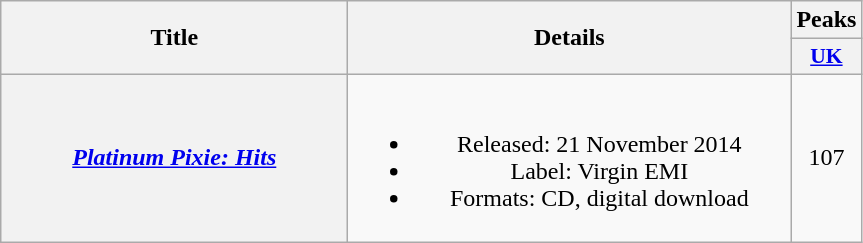<table class="wikitable plainrowheaders" style="text-align:center;">
<tr>
<th scope="col" rowspan="2" style="width:14em;">Title</th>
<th scope="col" rowspan="2" style="width:18em;">Details</th>
<th scope="col">Peaks</th>
</tr>
<tr>
<th scope="col" style="width:2.5em;font-size:90%;"><a href='#'>UK</a><br></th>
</tr>
<tr>
<th scope="row"><em><a href='#'>Platinum Pixie: Hits</a></em></th>
<td><br><ul><li>Released: 21 November 2014</li><li>Label: Virgin EMI</li><li>Formats: CD, digital download</li></ul></td>
<td>107</td>
</tr>
</table>
